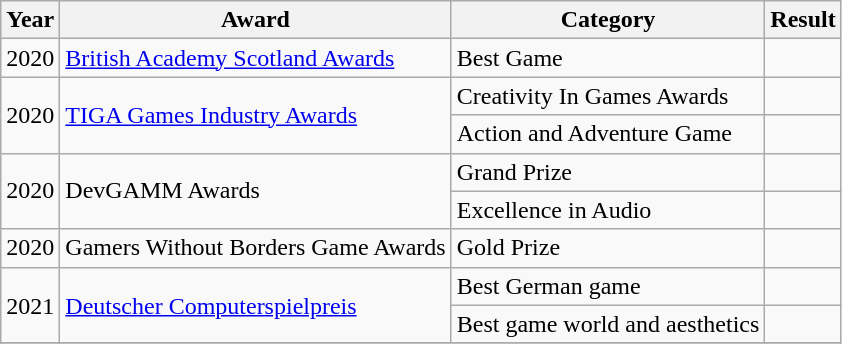<table class="wikitable">
<tr>
<th>Year</th>
<th>Award</th>
<th>Category</th>
<th>Result</th>
</tr>
<tr>
<td>2020</td>
<td><a href='#'>British Academy Scotland Awards</a></td>
<td>Best Game</td>
<td></td>
</tr>
<tr>
<td rowspan="2">2020</td>
<td rowspan="2"><a href='#'>TIGA Games Industry Awards</a></td>
<td>Creativity In Games Awards</td>
<td></td>
</tr>
<tr>
<td>Action and Adventure Game</td>
<td></td>
</tr>
<tr>
<td rowspan="2">2020</td>
<td rowspan="2">DevGAMM Awards</td>
<td>Grand Prize</td>
<td></td>
</tr>
<tr>
<td>Excellence in Audio</td>
<td></td>
</tr>
<tr>
<td>2020</td>
<td>Gamers Without Borders Game Awards</td>
<td>Gold Prize</td>
<td></td>
</tr>
<tr>
<td style="text-align:center;" rowspan="2">2021</td>
<td rowspan="2"><a href='#'>Deutscher Computerspielpreis</a></td>
<td>Best German game</td>
<td></td>
</tr>
<tr>
<td>Best game world and aesthetics</td>
<td></td>
</tr>
<tr>
</tr>
</table>
